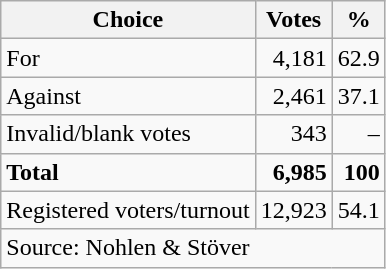<table class=wikitable style=text-align:right>
<tr>
<th>Choice</th>
<th>Votes</th>
<th>%</th>
</tr>
<tr>
<td align=left>For</td>
<td>4,181</td>
<td>62.9</td>
</tr>
<tr>
<td align=left>Against</td>
<td>2,461</td>
<td>37.1</td>
</tr>
<tr>
<td align=left>Invalid/blank votes</td>
<td>343</td>
<td>–</td>
</tr>
<tr>
<td align=left><strong>Total</strong></td>
<td><strong>6,985</strong></td>
<td><strong>100</strong></td>
</tr>
<tr>
<td align=left>Registered voters/turnout</td>
<td>12,923</td>
<td>54.1</td>
</tr>
<tr>
<td align=left colspan=3>Source: Nohlen & Stöver</td>
</tr>
</table>
